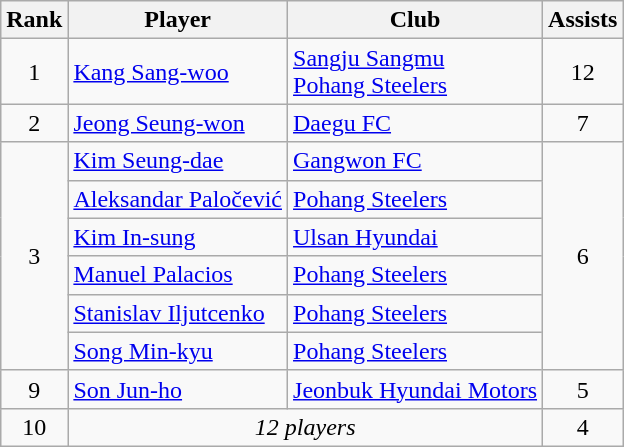<table class=wikitable>
<tr>
<th>Rank</th>
<th>Player</th>
<th>Club</th>
<th>Assists</th>
</tr>
<tr>
<td align=center>1</td>
<td> <a href='#'>Kang Sang-woo</a></td>
<td><a href='#'>Sangju Sangmu</a><br> <a href='#'>Pohang Steelers</a></td>
<td align=center>12</td>
</tr>
<tr>
<td align=center>2</td>
<td> <a href='#'>Jeong Seung-won</a></td>
<td><a href='#'>Daegu FC</a></td>
<td align=center>7</td>
</tr>
<tr>
<td align=center rowspan=6>3</td>
<td> <a href='#'>Kim Seung-dae</a></td>
<td><a href='#'>Gangwon FC</a></td>
<td align=center rowspan=6>6</td>
</tr>
<tr>
<td> <a href='#'>Aleksandar Paločević</a></td>
<td><a href='#'>Pohang Steelers</a></td>
</tr>
<tr>
<td> <a href='#'>Kim In-sung</a></td>
<td><a href='#'>Ulsan Hyundai</a></td>
</tr>
<tr>
<td> <a href='#'>Manuel Palacios</a></td>
<td><a href='#'>Pohang Steelers</a></td>
</tr>
<tr>
<td> <a href='#'>Stanislav Iljutcenko</a></td>
<td><a href='#'>Pohang Steelers</a></td>
</tr>
<tr>
<td> <a href='#'>Song Min-kyu</a></td>
<td><a href='#'>Pohang Steelers</a></td>
</tr>
<tr>
<td align=center>9</td>
<td> <a href='#'>Son Jun-ho</a></td>
<td><a href='#'>Jeonbuk Hyundai Motors</a></td>
<td align=center>5</td>
</tr>
<tr>
<td align=center>10</td>
<td colspan=2 align=center><em>12 players</em></td>
<td align=center>4</td>
</tr>
</table>
